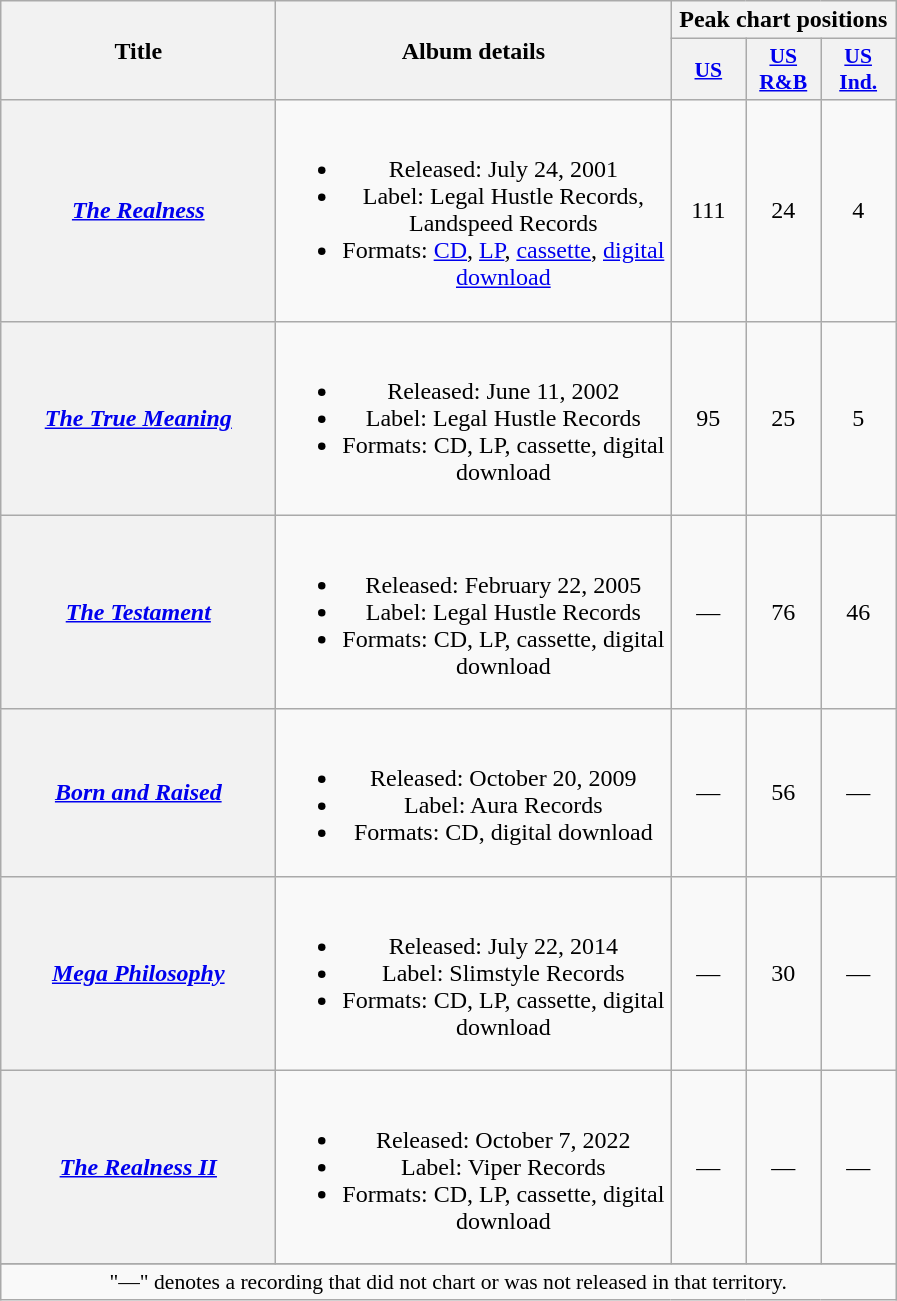<table class="wikitable plainrowheaders" style="text-align:center;">
<tr>
<th scope="col" rowspan="2" style="width:11em;">Title</th>
<th scope="col" rowspan="2" style="width:16em;">Album details</th>
<th scope="col" colspan="3">Peak chart positions</th>
</tr>
<tr>
<th scope="col" style="width:3em;font-size:90%;"><a href='#'>US</a><br></th>
<th scope="col" style="width:3em;font-size:90%;"><a href='#'>US<br>R&B</a><br></th>
<th scope="col" style="width:3em;font-size:90%;"><a href='#'>US<br>Ind.</a><br></th>
</tr>
<tr>
<th scope="row"><em><a href='#'>The Realness</a></em></th>
<td><br><ul><li>Released: July 24, 2001</li><li>Label: Legal Hustle Records, Landspeed Records</li><li>Formats: <a href='#'>CD</a>, <a href='#'>LP</a>, <a href='#'>cassette</a>, <a href='#'>digital download</a></li></ul></td>
<td>111</td>
<td>24</td>
<td>4</td>
</tr>
<tr>
<th scope="row"><em><a href='#'>The True Meaning</a></em></th>
<td><br><ul><li>Released: June 11, 2002</li><li>Label: Legal Hustle Records</li><li>Formats: CD, LP, cassette, digital download</li></ul></td>
<td>95</td>
<td>25</td>
<td>5</td>
</tr>
<tr>
<th scope="row"><em><a href='#'>The Testament</a></em></th>
<td><br><ul><li>Released: February 22, 2005</li><li>Label: Legal Hustle Records</li><li>Formats: CD, LP, cassette, digital download</li></ul></td>
<td>—</td>
<td>76</td>
<td>46</td>
</tr>
<tr>
<th scope="row"><em><a href='#'>Born and Raised</a></em></th>
<td><br><ul><li>Released: October 20, 2009</li><li>Label: Aura Records</li><li>Formats: CD, digital download</li></ul></td>
<td>—</td>
<td>56</td>
<td>—</td>
</tr>
<tr>
<th scope="row"><em><a href='#'>Mega Philosophy</a></em></th>
<td><br><ul><li>Released: July 22, 2014</li><li>Label: Slimstyle Records</li><li>Formats: CD, LP, cassette, digital download</li></ul></td>
<td>—</td>
<td>30</td>
<td>—</td>
</tr>
<tr>
<th scope="row"><em><a href='#'>The Realness II</a></em></th>
<td><br><ul><li>Released: October 7, 2022</li><li>Label: Viper Records</li><li>Formats: CD, LP, cassette, digital download</li></ul></td>
<td>—</td>
<td>—</td>
<td>—</td>
</tr>
<tr>
</tr>
<tr>
<td colspan="14" style="font-size:90%">"—" denotes a recording that did not chart or was not released in that territory.</td>
</tr>
</table>
